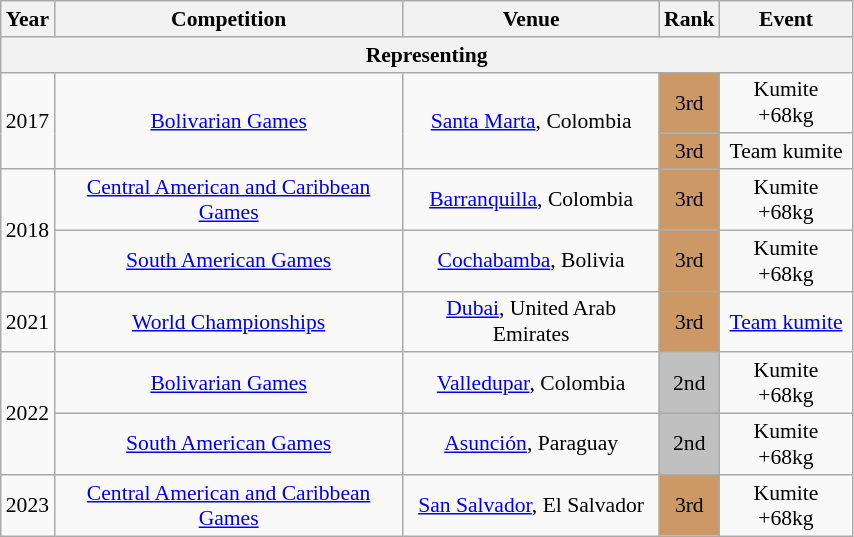<table class="wikitable sortable" width=45% style="font-size:90%; text-align:center;">
<tr>
<th>Year</th>
<th>Competition</th>
<th>Venue</th>
<th>Rank</th>
<th>Event</th>
</tr>
<tr>
<th colspan=6>Representing </th>
</tr>
<tr>
<td rowspan=2>2017</td>
<td rowspan=2><a href='#'>Bolivarian Games</a></td>
<td rowspan=2><a href='#'>Santa Marta</a>, Colombia</td>
<td bgcolor="cc9966">3rd</td>
<td>Kumite +68kg</td>
</tr>
<tr>
<td bgcolor="cc9966">3rd</td>
<td>Team kumite</td>
</tr>
<tr>
<td rowspan=2>2018</td>
<td><a href='#'>Central American and Caribbean Games</a></td>
<td><a href='#'>Barranquilla</a>, Colombia</td>
<td bgcolor="cc9966">3rd</td>
<td>Kumite +68kg</td>
</tr>
<tr>
<td><a href='#'>South American Games</a></td>
<td><a href='#'>Cochabamba</a>, Bolivia</td>
<td bgcolor="cc9966">3rd</td>
<td>Kumite +68kg</td>
</tr>
<tr>
<td>2021</td>
<td><a href='#'>World Championships</a></td>
<td><a href='#'>Dubai</a>, United Arab Emirates</td>
<td bgcolor="cc9966">3rd</td>
<td><a href='#'>Team kumite</a></td>
</tr>
<tr>
<td rowspan=2>2022</td>
<td><a href='#'>Bolivarian Games</a></td>
<td><a href='#'>Valledupar</a>, Colombia</td>
<td bgcolor="silver">2nd</td>
<td>Kumite +68kg</td>
</tr>
<tr>
<td><a href='#'>South American Games</a></td>
<td><a href='#'>Asunción</a>, Paraguay</td>
<td bgcolor="silver">2nd</td>
<td>Kumite +68kg</td>
</tr>
<tr>
<td>2023</td>
<td><a href='#'>Central American and Caribbean Games</a></td>
<td><a href='#'>San Salvador</a>, El Salvador</td>
<td bgcolor="cc9966">3rd</td>
<td>Kumite +68kg</td>
</tr>
</table>
